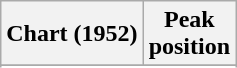<table class="wikitable sortable">
<tr>
<th>Chart (1952)</th>
<th>Peak<br>position</th>
</tr>
<tr>
</tr>
<tr>
</tr>
</table>
